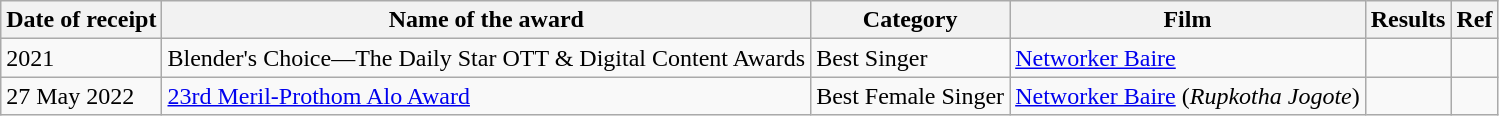<table class="wikitable sortable">
<tr>
<th>Date of receipt</th>
<th>Name of the award</th>
<th>Category</th>
<th>Film</th>
<th>Results</th>
<th>Ref</th>
</tr>
<tr>
<td>2021</td>
<td>Blender's Choice—The Daily Star OTT & Digital Content Awards</td>
<td>Best Singer</td>
<td><a href='#'>Networker Baire</a></td>
<td></td>
<td></td>
</tr>
<tr>
<td>27 May 2022</td>
<td><a href='#'>23rd Meril-Prothom Alo Award</a></td>
<td>Best Female Singer</td>
<td><a href='#'>Networker Baire</a> (<em>Rupkotha Jogote</em>)</td>
<td></td>
<td></td>
</tr>
</table>
